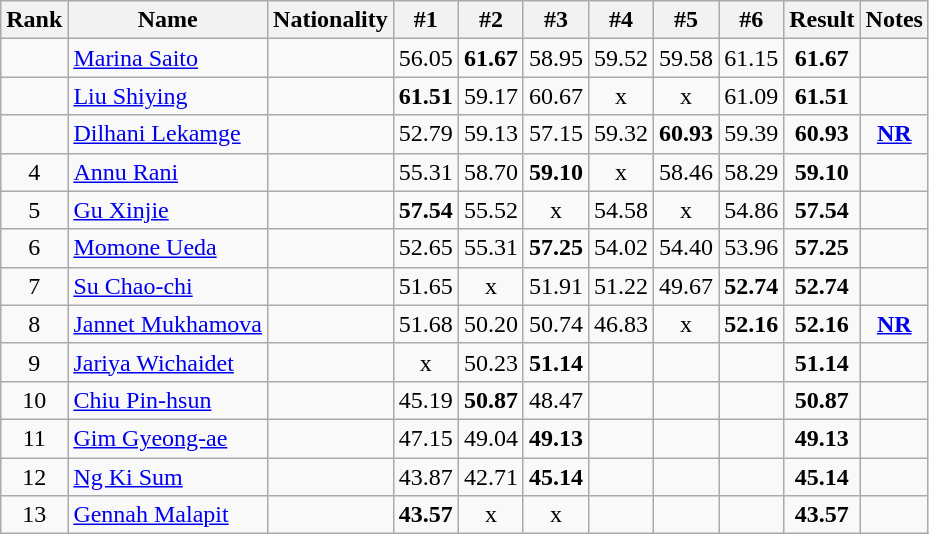<table class="wikitable sortable" style="text-align:center">
<tr>
<th>Rank</th>
<th>Name</th>
<th>Nationality</th>
<th>#1</th>
<th>#2</th>
<th>#3</th>
<th>#4</th>
<th>#5</th>
<th>#6</th>
<th>Result</th>
<th>Notes</th>
</tr>
<tr>
<td></td>
<td align=left><a href='#'>Marina Saito</a></td>
<td align=left></td>
<td>56.05</td>
<td><strong>61.67</strong></td>
<td>58.95</td>
<td>59.52</td>
<td>59.58</td>
<td>61.15</td>
<td><strong>61.67</strong></td>
<td></td>
</tr>
<tr>
<td></td>
<td align=left><a href='#'>Liu Shiying</a></td>
<td align=left></td>
<td><strong>61.51</strong></td>
<td>59.17</td>
<td>60.67</td>
<td>x</td>
<td>x</td>
<td>61.09</td>
<td><strong>61.51</strong></td>
<td></td>
</tr>
<tr>
<td></td>
<td align=left><a href='#'>Dilhani Lekamge</a></td>
<td align=left></td>
<td>52.79</td>
<td>59.13</td>
<td>57.15</td>
<td>59.32</td>
<td><strong>60.93</strong></td>
<td>59.39</td>
<td><strong>60.93</strong></td>
<td><strong><a href='#'>NR</a></strong></td>
</tr>
<tr>
<td>4</td>
<td align=left><a href='#'>Annu Rani</a></td>
<td align=left></td>
<td>55.31</td>
<td>58.70</td>
<td><strong>59.10</strong></td>
<td>x</td>
<td>58.46</td>
<td>58.29</td>
<td><strong>59.10</strong></td>
<td></td>
</tr>
<tr>
<td>5</td>
<td align=left><a href='#'>Gu Xinjie</a></td>
<td align=left></td>
<td><strong>57.54</strong></td>
<td>55.52</td>
<td>x</td>
<td>54.58</td>
<td>x</td>
<td>54.86</td>
<td><strong>57.54</strong></td>
<td></td>
</tr>
<tr>
<td>6</td>
<td align=left><a href='#'>Momone Ueda</a></td>
<td align=left></td>
<td>52.65</td>
<td>55.31</td>
<td><strong>57.25</strong></td>
<td>54.02</td>
<td>54.40</td>
<td>53.96</td>
<td><strong>57.25</strong></td>
<td></td>
</tr>
<tr>
<td>7</td>
<td align=left><a href='#'>Su Chao-chi</a></td>
<td align=left></td>
<td>51.65</td>
<td>x</td>
<td>51.91</td>
<td>51.22</td>
<td>49.67</td>
<td><strong>52.74</strong></td>
<td><strong>52.74</strong></td>
<td></td>
</tr>
<tr>
<td>8</td>
<td align=left><a href='#'>Jannet Mukhamova</a></td>
<td align=left></td>
<td>51.68</td>
<td>50.20</td>
<td>50.74</td>
<td>46.83</td>
<td>x</td>
<td><strong>52.16</strong></td>
<td><strong>52.16</strong></td>
<td><strong><a href='#'>NR</a></strong></td>
</tr>
<tr>
<td>9</td>
<td align=left><a href='#'>Jariya Wichaidet</a></td>
<td align=left></td>
<td>x</td>
<td>50.23</td>
<td><strong>51.14</strong></td>
<td></td>
<td></td>
<td></td>
<td><strong>51.14</strong></td>
<td></td>
</tr>
<tr>
<td>10</td>
<td align=left><a href='#'>Chiu Pin-hsun</a></td>
<td align=left></td>
<td>45.19</td>
<td><strong>50.87</strong></td>
<td>48.47</td>
<td></td>
<td></td>
<td></td>
<td><strong>50.87</strong></td>
<td></td>
</tr>
<tr>
<td>11</td>
<td align=left><a href='#'>Gim Gyeong-ae</a></td>
<td align=left></td>
<td>47.15</td>
<td>49.04</td>
<td><strong>49.13</strong></td>
<td></td>
<td></td>
<td></td>
<td><strong>49.13</strong></td>
<td></td>
</tr>
<tr>
<td>12</td>
<td align=left><a href='#'>Ng Ki Sum</a></td>
<td align=left></td>
<td>43.87</td>
<td>42.71</td>
<td><strong>45.14</strong></td>
<td></td>
<td></td>
<td></td>
<td><strong>45.14</strong></td>
<td></td>
</tr>
<tr>
<td>13</td>
<td align=left><a href='#'>Gennah Malapit</a></td>
<td align=left></td>
<td><strong>43.57</strong></td>
<td>x</td>
<td>x</td>
<td></td>
<td></td>
<td></td>
<td><strong>43.57</strong></td>
<td></td>
</tr>
</table>
